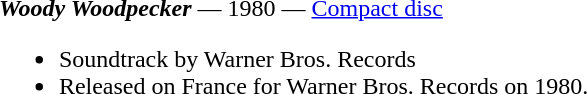<table class="toccolours" style="margin: 0 auto; width: 95%;">
<tr style="vertical-align: top;">
<td width="100%"><strong><em>Woody Woodpecker</em></strong> — 1980 — <a href='#'>Compact disc</a><br><ul><li>Soundtrack by Warner Bros. Records</li><li>Released on France for Warner Bros. Records on 1980.</li></ul></td>
</tr>
</table>
